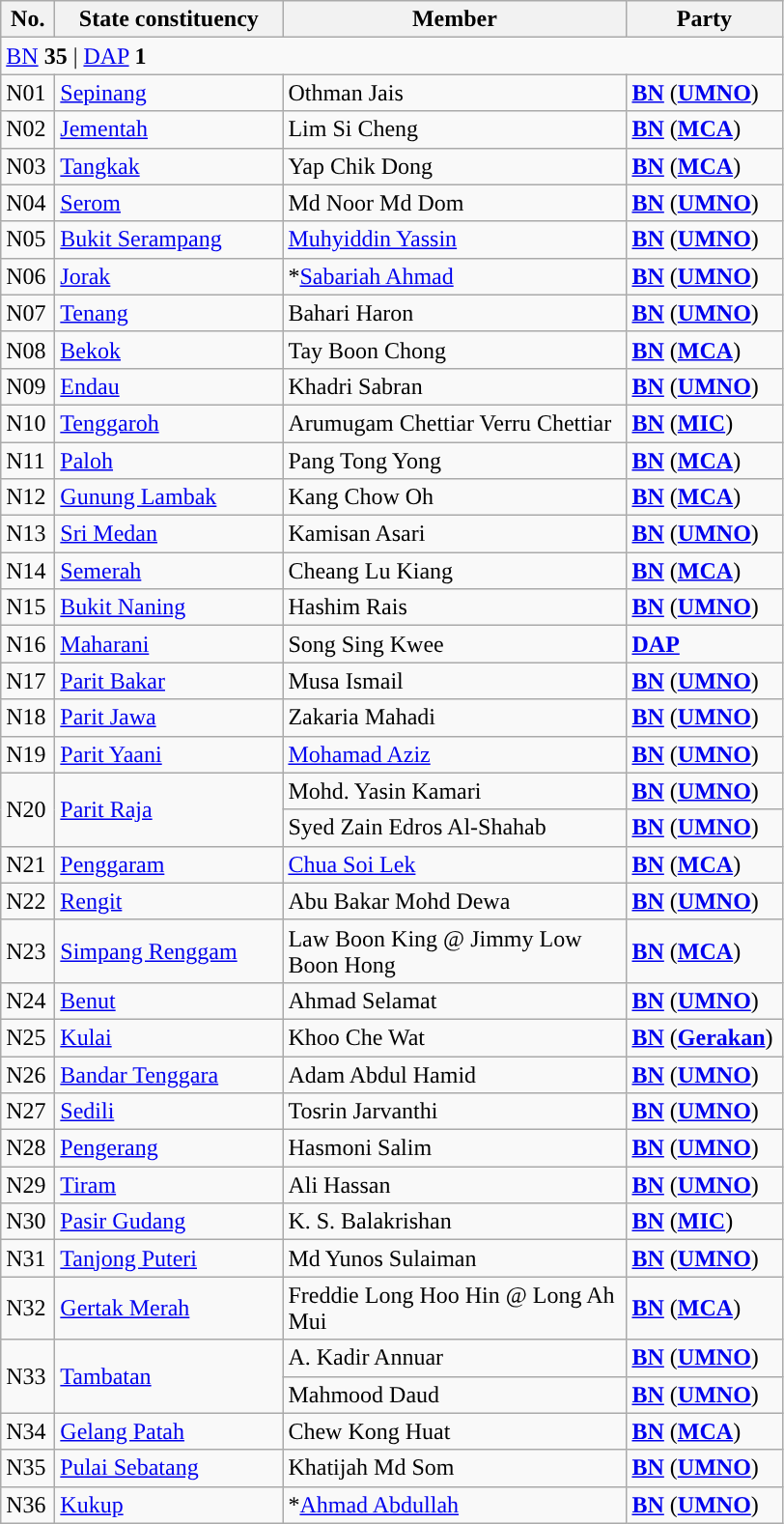<table class="wikitable sortable">
<tr>
<th style="width:30px;">No.</th>
<th style="width:150px;">State constituency</th>
<th style="width:230px;">Member</th>
<th style="width:100px;">Party</th>
</tr>
<tr>
<td colspan="4"><a href='#'>BN</a> <strong>35</strong> | <a href='#'>DAP</a> <strong>1</strong></td>
</tr>
<tr>
<td>N01</td>
<td><a href='#'>Sepinang</a></td>
<td>Othman Jais</td>
<td><strong><a href='#'>BN</a></strong> (<strong><a href='#'>UMNO</a></strong>)</td>
</tr>
<tr>
<td>N02</td>
<td><a href='#'>Jementah</a></td>
<td>Lim Si Cheng</td>
<td><strong><a href='#'>BN</a></strong> (<strong><a href='#'>MCA</a></strong>)</td>
</tr>
<tr>
<td>N03</td>
<td><a href='#'>Tangkak</a></td>
<td>Yap Chik Dong</td>
<td><strong><a href='#'>BN</a></strong> (<strong><a href='#'>MCA</a></strong>)</td>
</tr>
<tr>
<td>N04</td>
<td><a href='#'>Serom</a></td>
<td>Md Noor Md Dom</td>
<td><strong><a href='#'>BN</a></strong> (<strong><a href='#'>UMNO</a></strong>)</td>
</tr>
<tr>
<td>N05</td>
<td><a href='#'>Bukit Serampang</a></td>
<td><a href='#'>Muhyiddin Yassin</a></td>
<td><strong><a href='#'>BN</a></strong> (<strong><a href='#'>UMNO</a></strong>)</td>
</tr>
<tr>
<td>N06</td>
<td><a href='#'>Jorak</a></td>
<td>*<a href='#'>Sabariah Ahmad</a></td>
<td><strong><a href='#'>BN</a></strong> (<strong><a href='#'>UMNO</a></strong>)</td>
</tr>
<tr>
<td>N07</td>
<td><a href='#'>Tenang</a></td>
<td>Bahari Haron</td>
<td><strong><a href='#'>BN</a></strong> (<strong><a href='#'>UMNO</a></strong>)</td>
</tr>
<tr>
<td>N08</td>
<td><a href='#'>Bekok</a></td>
<td>Tay Boon Chong</td>
<td><strong><a href='#'>BN</a></strong> (<strong><a href='#'>MCA</a></strong>)</td>
</tr>
<tr>
<td>N09</td>
<td><a href='#'>Endau</a></td>
<td>Khadri Sabran</td>
<td><strong><a href='#'>BN</a></strong> (<strong><a href='#'>UMNO</a></strong>)</td>
</tr>
<tr>
<td>N10</td>
<td><a href='#'>Tenggaroh</a></td>
<td>Arumugam Chettiar Verru Chettiar</td>
<td><strong><a href='#'>BN</a></strong> (<strong><a href='#'>MIC</a></strong>)</td>
</tr>
<tr>
<td>N11</td>
<td><a href='#'>Paloh</a></td>
<td>Pang Tong Yong</td>
<td><strong><a href='#'>BN</a></strong> (<strong><a href='#'>MCA</a></strong>)</td>
</tr>
<tr>
<td>N12</td>
<td><a href='#'>Gunung Lambak</a></td>
<td>Kang Chow Oh</td>
<td><strong><a href='#'>BN</a></strong> (<strong><a href='#'>MCA</a></strong>)</td>
</tr>
<tr>
<td>N13</td>
<td><a href='#'>Sri Medan</a></td>
<td>Kamisan Asari</td>
<td><strong><a href='#'>BN</a></strong> (<strong><a href='#'>UMNO</a></strong>)</td>
</tr>
<tr>
<td>N14</td>
<td><a href='#'>Semerah</a></td>
<td>Cheang Lu Kiang</td>
<td><strong><a href='#'>BN</a></strong> (<strong><a href='#'>MCA</a></strong>)</td>
</tr>
<tr>
<td>N15</td>
<td><a href='#'>Bukit Naning</a></td>
<td>Hashim Rais</td>
<td><strong><a href='#'>BN</a></strong> (<strong><a href='#'>UMNO</a></strong>)</td>
</tr>
<tr>
<td>N16</td>
<td><a href='#'>Maharani</a></td>
<td>Song Sing Kwee</td>
<td><strong><a href='#'>DAP</a></strong></td>
</tr>
<tr>
<td>N17</td>
<td><a href='#'>Parit Bakar</a></td>
<td>Musa Ismail</td>
<td><strong><a href='#'>BN</a></strong> (<strong><a href='#'>UMNO</a></strong>)</td>
</tr>
<tr>
<td>N18</td>
<td><a href='#'>Parit Jawa</a></td>
<td>Zakaria Mahadi</td>
<td><strong><a href='#'>BN</a></strong> (<strong><a href='#'>UMNO</a></strong>)</td>
</tr>
<tr>
<td>N19</td>
<td><a href='#'>Parit Yaani</a></td>
<td><a href='#'>Mohamad Aziz</a></td>
<td><strong><a href='#'>BN</a></strong> (<strong><a href='#'>UMNO</a></strong>)</td>
</tr>
<tr>
<td rowspan=2>N20</td>
<td rowspan=2><a href='#'>Parit Raja</a></td>
<td>Mohd. Yasin Kamari </td>
<td><strong><a href='#'>BN</a></strong> (<strong><a href='#'>UMNO</a></strong>)</td>
</tr>
<tr>
<td>Syed Zain Edros Al-Shahab </td>
<td><strong><a href='#'>BN</a></strong> (<strong><a href='#'>UMNO</a></strong>)</td>
</tr>
<tr>
<td>N21</td>
<td><a href='#'>Penggaram</a></td>
<td><a href='#'>Chua Soi Lek</a></td>
<td><strong><a href='#'>BN</a></strong> (<strong><a href='#'>MCA</a></strong>)</td>
</tr>
<tr>
<td>N22</td>
<td><a href='#'>Rengit</a></td>
<td>Abu Bakar Mohd Dewa</td>
<td><strong><a href='#'>BN</a></strong> (<strong><a href='#'>UMNO</a></strong>)</td>
</tr>
<tr>
<td>N23</td>
<td><a href='#'>Simpang Renggam</a></td>
<td>Law Boon King @ Jimmy Low Boon Hong</td>
<td><strong><a href='#'>BN</a></strong> (<strong><a href='#'>MCA</a></strong>)</td>
</tr>
<tr>
<td>N24</td>
<td><a href='#'>Benut</a></td>
<td>Ahmad Selamat</td>
<td><strong><a href='#'>BN</a></strong> (<strong><a href='#'>UMNO</a></strong>)</td>
</tr>
<tr>
<td>N25</td>
<td><a href='#'>Kulai</a></td>
<td>Khoo Che Wat</td>
<td><strong><a href='#'>BN</a></strong> (<strong><a href='#'>Gerakan</a></strong>)</td>
</tr>
<tr>
<td>N26</td>
<td><a href='#'>Bandar Tenggara</a></td>
<td>Adam Abdul Hamid</td>
<td><strong><a href='#'>BN</a></strong> (<strong><a href='#'>UMNO</a></strong>)</td>
</tr>
<tr>
<td>N27</td>
<td><a href='#'>Sedili</a></td>
<td>Tosrin Jarvanthi</td>
<td><strong><a href='#'>BN</a></strong> (<strong><a href='#'>UMNO</a></strong>)</td>
</tr>
<tr>
<td>N28</td>
<td><a href='#'>Pengerang</a></td>
<td>Hasmoni Salim</td>
<td><strong><a href='#'>BN</a></strong> (<strong><a href='#'>UMNO</a></strong>)</td>
</tr>
<tr>
<td>N29</td>
<td><a href='#'>Tiram</a></td>
<td>Ali Hassan</td>
<td><strong><a href='#'>BN</a></strong> (<strong><a href='#'>UMNO</a></strong>)</td>
</tr>
<tr>
<td>N30</td>
<td><a href='#'>Pasir Gudang</a></td>
<td>K. S. Balakrishan</td>
<td><strong><a href='#'>BN</a></strong> (<strong><a href='#'>MIC</a></strong>)</td>
</tr>
<tr>
<td>N31</td>
<td><a href='#'>Tanjong Puteri</a></td>
<td>Md Yunos Sulaiman </td>
<td><strong><a href='#'>BN</a></strong> (<strong><a href='#'>UMNO</a></strong>)</td>
</tr>
<tr>
<td>N32</td>
<td><a href='#'>Gertak Merah</a></td>
<td>Freddie Long Hoo Hin @ Long Ah Mui</td>
<td><strong><a href='#'>BN</a></strong> (<strong><a href='#'>MCA</a></strong>)</td>
</tr>
<tr>
<td rowspan=2>N33</td>
<td rowspan=2><a href='#'>Tambatan</a></td>
<td>A. Kadir Annuar </td>
<td><strong><a href='#'>BN</a></strong> (<strong><a href='#'>UMNO</a></strong>)</td>
</tr>
<tr>
<td>Mahmood Daud </td>
<td><strong><a href='#'>BN</a></strong> (<strong><a href='#'>UMNO</a></strong>)</td>
</tr>
<tr>
<td>N34</td>
<td><a href='#'>Gelang Patah</a></td>
<td>Chew Kong Huat</td>
<td><strong><a href='#'>BN</a></strong> (<strong><a href='#'>MCA</a></strong>)</td>
</tr>
<tr>
<td>N35</td>
<td><a href='#'>Pulai Sebatang</a></td>
<td>Khatijah Md Som</td>
<td><strong><a href='#'>BN</a></strong> (<strong><a href='#'>UMNO</a></strong>)</td>
</tr>
<tr>
<td>N36</td>
<td><a href='#'>Kukup</a></td>
<td>*<a href='#'>Ahmad Abdullah</a></td>
<td><strong><a href='#'>BN</a></strong> (<strong><a href='#'>UMNO</a></strong>)</td>
</tr>
</table>
